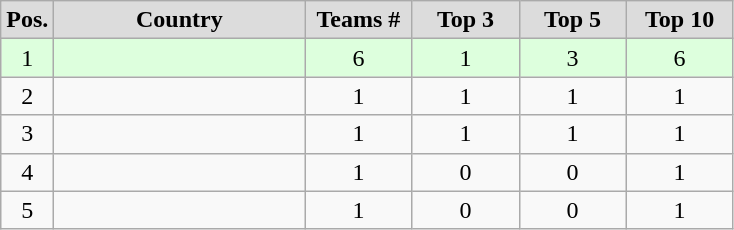<table class="wikitable" style="text-align: center;">
<tr>
<th style="background:#DCDCDC;width:0.5em">Pos.</th>
<th style="background:#DCDCDC;width:10em">Country</th>
<th style="background:#DCDCDC;width:4em">Teams #</th>
<th style="background:#DCDCDC;width:4em">Top 3</th>
<th style="background:#DCDCDC;width:4em">Top 5</th>
<th style="background:#DCDCDC;width:4em">Top 10</th>
</tr>
<tr style="background:#dfd;">
<td align=center>1</td>
<td align=left></td>
<td>6</td>
<td>1</td>
<td>3</td>
<td>6</td>
</tr>
<tr>
<td align=center>2</td>
<td align=left></td>
<td>1</td>
<td>1</td>
<td>1</td>
<td>1</td>
</tr>
<tr>
<td align=center>3</td>
<td align=left></td>
<td>1</td>
<td>1</td>
<td>1</td>
<td>1</td>
</tr>
<tr>
<td align=center>4</td>
<td align=left></td>
<td>1</td>
<td>0</td>
<td>0</td>
<td>1</td>
</tr>
<tr>
<td align=center>5</td>
<td align=left></td>
<td>1</td>
<td>0</td>
<td>0</td>
<td>1</td>
</tr>
</table>
